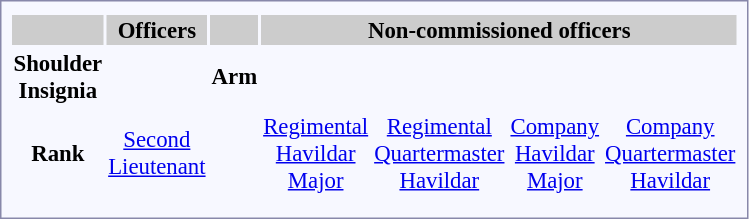<table style="border:1px solid #8888aa; background-color:#f7f8ff; padding:5px; font-size:95%; margin: 0px 12px 12px 0px;">
<tr align=center>
</tr>
<tr bgcolor="#CCCCCC">
<th></th>
<th colspan=1>Officers</th>
<th></th>
<th colspan=4>Non-commissioned officers</th>
</tr>
<tr align=center>
<td><strong>Shoulder<br>Insignia</strong></td>
<td></td>
<td><strong>Arm</strong></td>
<td></td>
<td></td>
<td></td>
<td></td>
</tr>
<tr align=center>
</tr>
<tr align=center>
<td><strong>Rank</strong></td>
<td><a href='#'>Second<br>Lieutenant</a></td>
<td></td>
<td><a href='#'>Regimental<br>Havildar<br>Major</a></td>
<td><a href='#'>Regimental<br>Quartermaster<br>Havildar</a></td>
<td><a href='#'>Company<br>Havildar<br>Major</a></td>
<td><a href='#'>Company<br>Quartermaster<br>Havildar</a></td>
</tr>
<tr align=center>
<td colspan=8></td>
</tr>
<tr>
<td colspan=5></td>
</tr>
</table>
